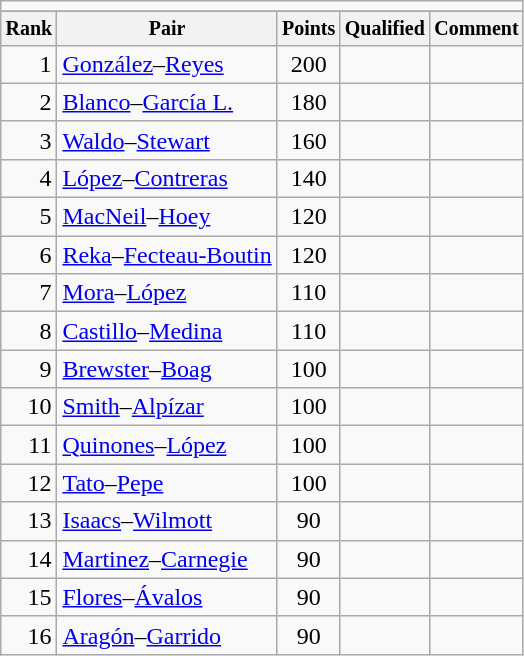<table class="wikitable">
<tr>
<td colspan=5 align="center"></td>
</tr>
<tr>
</tr>
<tr style="font-size:10pt;font-weight:bold">
<th>Rank</th>
<th>Pair</th>
<th>Points</th>
<th>Qualified</th>
<th>Comment</th>
</tr>
<tr>
<td align=right>1</td>
<td> <a href='#'>González</a>–<a href='#'>Reyes</a></td>
<td align=center>200</td>
<td></td>
<td></td>
</tr>
<tr>
<td align=right>2</td>
<td> <a href='#'>Blanco</a>–<a href='#'>García L.</a></td>
<td align=center>180</td>
<td></td>
<td></td>
</tr>
<tr>
<td align=right>3</td>
<td> <a href='#'>Waldo</a>–<a href='#'>Stewart</a></td>
<td align=center>160</td>
<td></td>
<td></td>
</tr>
<tr>
<td align=right>4</td>
<td> <a href='#'>López</a>–<a href='#'>Contreras</a></td>
<td align=center>140</td>
<td></td>
<td></td>
</tr>
<tr>
<td align=right>5</td>
<td> <a href='#'>MacNeil</a>–<a href='#'>Hoey</a></td>
<td align=center>120</td>
<td></td>
<td></td>
</tr>
<tr>
<td align=right>6</td>
<td> <a href='#'>Reka</a>–<a href='#'>Fecteau-Boutin</a></td>
<td align=center>120</td>
<td></td>
<td></td>
</tr>
<tr>
<td align=right>7</td>
<td> <a href='#'>Mora</a>–<a href='#'>López</a></td>
<td align=center>110</td>
<td></td>
<td></td>
</tr>
<tr>
<td align=right>8</td>
<td> <a href='#'>Castillo</a>–<a href='#'>Medina</a></td>
<td align=center>110</td>
<td></td>
<td></td>
</tr>
<tr>
<td align=right>9</td>
<td> <a href='#'>Brewster</a>–<a href='#'>Boag</a></td>
<td align=center>100</td>
<td></td>
<td></td>
</tr>
<tr>
<td align=right>10</td>
<td> <a href='#'>Smith</a>–<a href='#'>Alpízar</a></td>
<td align=center>100</td>
<td></td>
<td></td>
</tr>
<tr>
<td align=right>11</td>
<td> <a href='#'>Quinones</a>–<a href='#'>López</a></td>
<td align=center>100</td>
<td></td>
<td></td>
</tr>
<tr>
<td align=right>12</td>
<td> <a href='#'>Tato</a>–<a href='#'>Pepe</a></td>
<td align=center>100</td>
<td></td>
<td></td>
</tr>
<tr>
<td align=right>13</td>
<td> <a href='#'>Isaacs</a>–<a href='#'>Wilmott</a></td>
<td align=center>90</td>
<td></td>
<td></td>
</tr>
<tr>
<td align=right>14</td>
<td> <a href='#'>Martinez</a>–<a href='#'>Carnegie</a></td>
<td align=center>90</td>
<td></td>
<td></td>
</tr>
<tr>
<td align=right>15</td>
<td> <a href='#'>Flores</a>–<a href='#'>Ávalos</a></td>
<td align=center>90</td>
<td></td>
<td></td>
</tr>
<tr>
<td align=right>16</td>
<td> <a href='#'>Aragón</a>–<a href='#'>Garrido</a></td>
<td align=center>90</td>
<td></td>
<td></td>
</tr>
</table>
